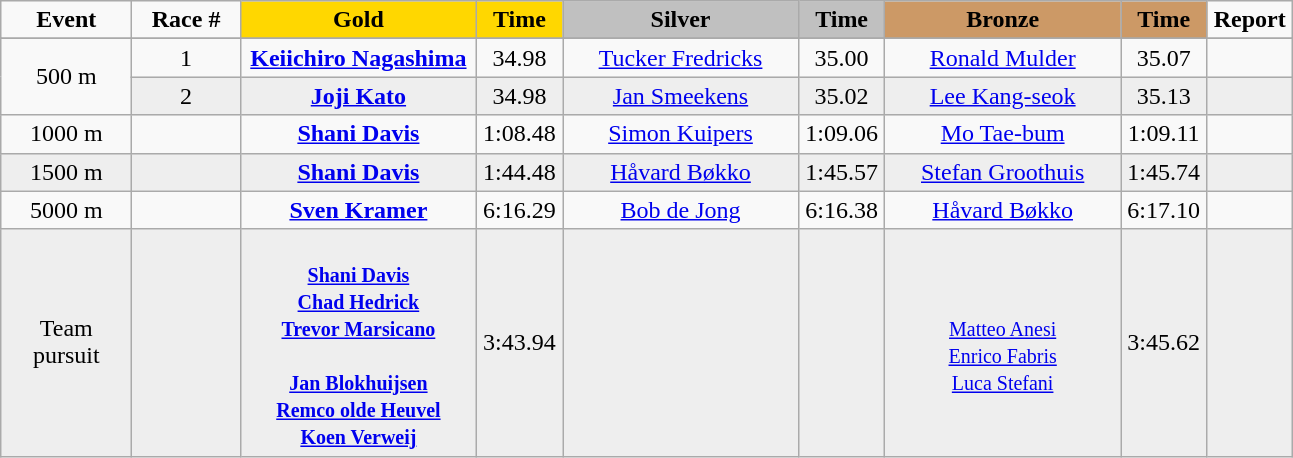<table class="wikitable">
<tr>
<td width="80" align="center"><strong>Event</strong></td>
<td width="65" align="center"><strong>Race #</strong></td>
<td width="150" bgcolor="gold" align="center"><strong>Gold</strong></td>
<td width="50" bgcolor="gold" align="center"><strong>Time</strong></td>
<td width="150" bgcolor="silver" align="center"><strong>Silver</strong></td>
<td width="50" bgcolor="silver" align="center"><strong>Time</strong></td>
<td width="150" bgcolor="#CC9966" align="center"><strong>Bronze</strong></td>
<td width="50" bgcolor="#CC9966" align="center"><strong>Time</strong></td>
<td width="50" align="center"><strong>Report</strong></td>
</tr>
<tr bgcolor="#cccccc">
</tr>
<tr>
<td rowspan=2 align="center">500 m</td>
<td align="center">1</td>
<td align="center"><strong><a href='#'>Keiichiro Nagashima</a></strong><br><small></small></td>
<td align="center">34.98</td>
<td align="center"><a href='#'>Tucker Fredricks</a><br><small></small></td>
<td align="center">35.00</td>
<td align="center"><a href='#'>Ronald Mulder</a><br><small></small></td>
<td align="center">35.07</td>
<td align="center"></td>
</tr>
<tr bgcolor="#eeeeee">
<td align="center">2</td>
<td align="center"><strong><a href='#'>Joji Kato</a></strong><br><small></small></td>
<td align="center">34.98</td>
<td align="center"><a href='#'>Jan Smeekens</a><br><small></small></td>
<td align="center">35.02</td>
<td align="center"><a href='#'>Lee Kang-seok</a><br><small></small></td>
<td align="center">35.13</td>
<td align="center"></td>
</tr>
<tr>
<td align="center">1000 m</td>
<td align="center"></td>
<td align="center"><strong><a href='#'>Shani Davis</a></strong><br><small></small></td>
<td align="center">1:08.48</td>
<td align="center"><a href='#'>Simon Kuipers</a><br><small></small></td>
<td align="center">1:09.06</td>
<td align="center"><a href='#'>Mo Tae-bum</a><br><small></small></td>
<td align="center">1:09.11</td>
<td align="center"></td>
</tr>
<tr bgcolor="#eeeeee">
<td align="center">1500 m</td>
<td align="center"></td>
<td align="center"><strong><a href='#'>Shani Davis</a></strong><br><small></small></td>
<td align="center">1:44.48</td>
<td align="center"><a href='#'>Håvard Bøkko</a><br><small></small></td>
<td align="center">1:45.57</td>
<td align="center"><a href='#'>Stefan Groothuis</a><br><small></small></td>
<td align="center">1:45.74</td>
<td align="center"></td>
</tr>
<tr>
<td align="center">5000 m</td>
<td align="center"></td>
<td align="center"><strong><a href='#'>Sven Kramer</a></strong><br><small></small></td>
<td align="center">6:16.29</td>
<td align="center"><a href='#'>Bob de Jong</a><br><small></small></td>
<td align="center">6:16.38</td>
<td align="center"><a href='#'>Håvard Bøkko</a><br><small></small></td>
<td align="center">6:17.10</td>
<td align="center"></td>
</tr>
<tr bgcolor="#eeeeee">
<td align="center">Team pursuit</td>
<td align="center"></td>
<td align="center"><strong><br><small><a href='#'>Shani Davis</a><br><a href='#'>Chad Hedrick</a><br><a href='#'>Trevor Marsicano</a></small><br><br><small><a href='#'>Jan Blokhuijsen</a><br><a href='#'>Remco olde Heuvel</a><br><a href='#'>Koen Verweij</a></small></strong></td>
<td align="center">3:43.94</td>
<td></td>
<td></td>
<td align="center"><br><small><a href='#'>Matteo Anesi</a><br><a href='#'>Enrico Fabris</a><br><a href='#'>Luca Stefani</a></small></td>
<td align="center">3:45.62</td>
<td align="center"></td>
</tr>
</table>
